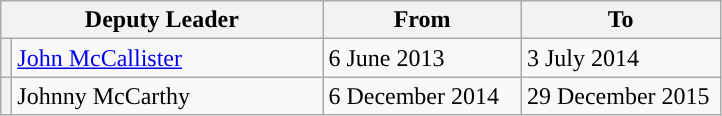<table class="wikitable">
<tr>
<th colspan=2>Deputy Leader</th>
<th>From</th>
<th>To</th>
</tr>
<tr>
<th style="background:"></th>
<td style="width:200px;"><a href='#'>John McCallister</a></td>
<td style="width:125px;">6 June 2013</td>
<td style="width:125px;">3 July 2014</td>
</tr>
<tr>
<th style="background:"></th>
<td style="width:200px;">Johnny McCarthy</td>
<td style="width:125px;">6 December 2014</td>
<td style="width:125px;">29 December 2015</td>
</tr>
</table>
